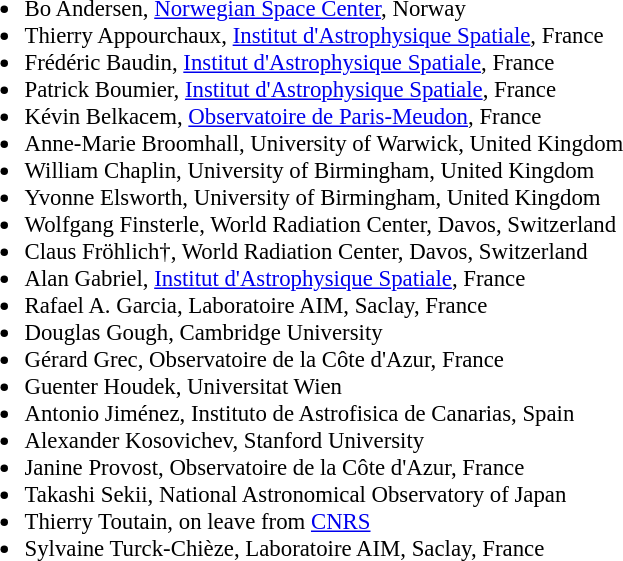<table valign=top style="font-size:95%;"|->
<tr>
<td width=33% valign=top><br><ul><li>Bo Andersen, <a href='#'>Norwegian Space Center</a>, Norway</li><li>Thierry Appourchaux, <a href='#'>Institut d'Astrophysique Spatiale</a>, France</li><li>Frédéric Baudin, <a href='#'>Institut d'Astrophysique Spatiale</a>, France</li><li>Patrick Boumier, <a href='#'>Institut d'Astrophysique Spatiale</a>, France</li><li>Kévin Belkacem, <a href='#'>Observatoire de Paris-Meudon</a>, France</li><li>Anne-Marie Broomhall, University of Warwick, United Kingdom</li><li>William Chaplin, University of Birmingham, United Kingdom</li><li>Yvonne Elsworth, University of Birmingham, United Kingdom</li><li>Wolfgang Finsterle, World Radiation Center, Davos, Switzerland</li><li>Claus Fröhlich†, World Radiation Center, Davos, Switzerland</li><li>Alan Gabriel, <a href='#'>Institut d'Astrophysique Spatiale</a>, France</li><li>Rafael A. Garcia, Laboratoire AIM, Saclay, France</li><li>Douglas Gough, Cambridge University</li><li>Gérard Grec, Observatoire de la Côte d'Azur, France</li><li>Guenter Houdek, Universitat Wien</li><li>Antonio Jiménez, Instituto de Astrofisica de Canarias, Spain</li><li>Alexander Kosovichev, Stanford University</li><li>Janine Provost, Observatoire de la Côte d'Azur, France</li><li>Takashi Sekii, National Astronomical Observatory of Japan</li><li>Thierry Toutain, on leave from <a href='#'>CNRS</a></li><li>Sylvaine Turck-Chièze, Laboratoire AIM, Saclay, France</li></ul></td>
</tr>
</table>
